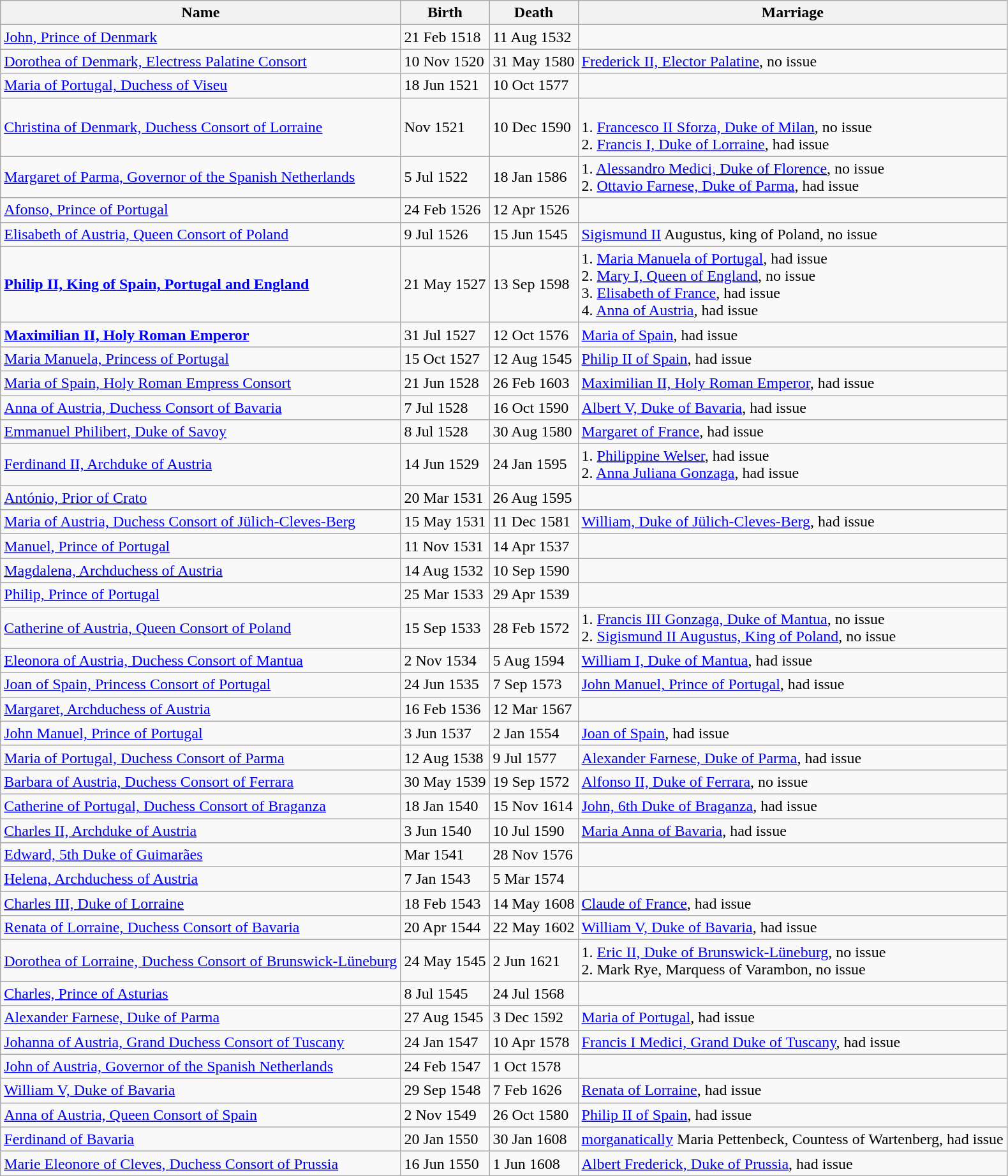<table class="wikitable mw-collapsible mw-collapsed">
<tr>
<th>Name</th>
<th>Birth</th>
<th>Death</th>
<th>Marriage</th>
</tr>
<tr>
<td><a href='#'>John, Prince of Denmark</a></td>
<td>21 Feb 1518</td>
<td>11 Aug 1532</td>
<td></td>
</tr>
<tr>
<td><a href='#'>Dorothea of Denmark, Electress Palatine Consort</a></td>
<td>10 Nov 1520</td>
<td>31 May 1580</td>
<td><a href='#'>Frederick II, Elector Palatine</a>, no issue</td>
</tr>
<tr>
<td><a href='#'>Maria of Portugal, Duchess of Viseu</a></td>
<td>18 Jun 1521</td>
<td>10 Oct 1577</td>
<td></td>
</tr>
<tr>
<td><a href='#'>Christina of Denmark, Duchess Consort of Lorraine</a></td>
<td>Nov 1521</td>
<td>10 Dec 1590</td>
<td><br>1. <a href='#'>Francesco II Sforza, Duke of Milan</a>, no issue<br>2. <a href='#'>Francis I, Duke of Lorraine</a>, had issue</td>
</tr>
<tr>
<td><a href='#'>Margaret of Parma, Governor of the Spanish Netherlands</a></td>
<td>5 Jul 1522</td>
<td>18 Jan 1586</td>
<td>1. <a href='#'>Alessandro Medici, Duke of Florence</a>, no issue<br>2. <a href='#'>Ottavio Farnese, Duke of Parma</a>, had issue</td>
</tr>
<tr>
<td><a href='#'>Afonso, Prince of Portugal</a></td>
<td>24 Feb 1526</td>
<td>12 Apr 1526</td>
<td></td>
</tr>
<tr>
<td><a href='#'>Elisabeth of Austria, Queen Consort of Poland</a></td>
<td>9 Jul 1526</td>
<td>15 Jun 1545</td>
<td><a href='#'>Sigismund II</a> Augustus, king of Poland, no issue</td>
</tr>
<tr>
<td><a href='#'><strong>Philip II, King of Spain, Portugal and England</strong></a></td>
<td>21 May 1527</td>
<td>13 Sep 1598</td>
<td>1. <a href='#'>Maria Manuela of Portugal</a>, had issue<br>2. <a href='#'>Mary I, Queen of England</a>, no issue<br>3. <a href='#'>Elisabeth of France</a>, had issue<br>4. <a href='#'>Anna of Austria</a>, had issue</td>
</tr>
<tr>
<td><strong><a href='#'>Maximilian II, Holy Roman Emperor</a></strong></td>
<td>31 Jul 1527</td>
<td>12 Oct 1576</td>
<td><a href='#'>Maria of Spain</a>, had issue</td>
</tr>
<tr>
<td><a href='#'>Maria Manuela, Princess of Portugal</a></td>
<td>15 Oct 1527</td>
<td>12 Aug 1545</td>
<td><a href='#'>Philip II of Spain</a>, had issue</td>
</tr>
<tr>
<td><a href='#'>Maria of Spain, Holy Roman Empress Consort</a></td>
<td>21 Jun 1528</td>
<td>26 Feb 1603</td>
<td><a href='#'>Maximilian II, Holy Roman Emperor</a>, had issue</td>
</tr>
<tr>
<td><a href='#'>Anna of Austria, Duchess Consort of Bavaria</a></td>
<td>7 Jul 1528</td>
<td>16 Oct 1590</td>
<td><a href='#'>Albert V, Duke of Bavaria</a>, had issue</td>
</tr>
<tr>
<td><a href='#'>Emmanuel Philibert, Duke of Savoy</a></td>
<td>8 Jul 1528</td>
<td>30 Aug 1580</td>
<td><a href='#'>Margaret of France</a>, had issue</td>
</tr>
<tr>
<td><a href='#'>Ferdinand II, Archduke of Austria</a></td>
<td>14 Jun 1529</td>
<td>24 Jan 1595</td>
<td>1. <a href='#'>Philippine Welser</a>, had issue<br>2. <a href='#'>Anna Juliana Gonzaga</a>, had issue</td>
</tr>
<tr>
<td><a href='#'>António, Prior of Crato</a></td>
<td>20 Mar 1531</td>
<td>26 Aug 1595</td>
<td></td>
</tr>
<tr>
<td><a href='#'>Maria of Austria, Duchess Consort of Jülich-Cleves-Berg</a></td>
<td>15 May 1531</td>
<td>11 Dec 1581</td>
<td><a href='#'>William, Duke of Jülich-Cleves-Berg</a>, had issue</td>
</tr>
<tr>
<td><a href='#'>Manuel, Prince of Portugal</a></td>
<td>11 Nov 1531</td>
<td>14 Apr 1537</td>
<td></td>
</tr>
<tr>
<td><a href='#'>Magdalena, Archduchess of Austria</a></td>
<td>14 Aug 1532</td>
<td>10 Sep 1590</td>
<td></td>
</tr>
<tr>
<td><a href='#'>Philip, Prince of Portugal</a></td>
<td>25 Mar 1533</td>
<td>29 Apr 1539</td>
<td></td>
</tr>
<tr>
<td><a href='#'>Catherine of Austria, Queen Consort of Poland</a></td>
<td>15 Sep 1533</td>
<td>28 Feb 1572</td>
<td>1. <a href='#'>Francis III Gonzaga, Duke of Mantua</a>, no issue<br>2. <a href='#'>Sigismund II Augustus, King of Poland</a>, no issue</td>
</tr>
<tr>
<td><a href='#'>Eleonora of Austria, Duchess Consort of Mantua</a></td>
<td>2 Nov 1534</td>
<td>5 Aug 1594</td>
<td><a href='#'>William I, Duke of Mantua</a>, had issue</td>
</tr>
<tr>
<td><a href='#'>Joan of Spain, Princess Consort of Portugal</a></td>
<td>24 Jun 1535</td>
<td>7 Sep 1573</td>
<td><a href='#'>John Manuel, Prince of Portugal</a>, had issue</td>
</tr>
<tr>
<td><a href='#'>Margaret, Archduchess of Austria</a></td>
<td>16 Feb 1536</td>
<td>12 Mar 1567</td>
<td></td>
</tr>
<tr>
<td><a href='#'>John Manuel, Prince of Portugal</a></td>
<td>3 Jun 1537</td>
<td>2 Jan 1554</td>
<td><a href='#'>Joan of Spain</a>, had issue</td>
</tr>
<tr>
<td><a href='#'>Maria of Portugal, Duchess Consort of Parma</a></td>
<td>12 Aug 1538</td>
<td>9 Jul 1577</td>
<td><a href='#'>Alexander Farnese, Duke of Parma</a>, had issue</td>
</tr>
<tr>
<td><a href='#'>Barbara of Austria, Duchess Consort of Ferrara</a></td>
<td>30 May 1539</td>
<td>19 Sep 1572</td>
<td><a href='#'>Alfonso II, Duke of Ferrara</a>, no issue</td>
</tr>
<tr>
<td><a href='#'>Catherine of Portugal, Duchess Consort of Braganza</a></td>
<td>18 Jan 1540</td>
<td>15 Nov 1614</td>
<td><a href='#'>John, 6th Duke of Braganza</a>, had issue</td>
</tr>
<tr>
<td><a href='#'>Charles II, Archduke of Austria</a></td>
<td>3 Jun 1540</td>
<td>10 Jul 1590</td>
<td><a href='#'>Maria Anna of Bavaria</a>, had issue</td>
</tr>
<tr>
<td><a href='#'>Edward, 5th Duke of Guimarães</a></td>
<td>Mar 1541</td>
<td>28 Nov 1576</td>
<td></td>
</tr>
<tr>
<td><a href='#'>Helena, Archduchess of Austria</a></td>
<td>7 Jan 1543</td>
<td>5 Mar 1574</td>
<td></td>
</tr>
<tr>
<td><a href='#'>Charles III, Duke of Lorraine</a></td>
<td>18 Feb 1543</td>
<td>14 May 1608</td>
<td><a href='#'>Claude of France</a>, had issue</td>
</tr>
<tr>
<td><a href='#'>Renata of Lorraine, Duchess Consort of Bavaria</a></td>
<td>20 Apr 1544</td>
<td>22 May 1602</td>
<td><a href='#'>William V, Duke of Bavaria</a>, had issue</td>
</tr>
<tr>
<td><a href='#'>Dorothea of Lorraine, Duchess Consort of Brunswick-Lüneburg</a></td>
<td>24 May 1545</td>
<td>2 Jun 1621</td>
<td>1. <a href='#'>Eric II, Duke of Brunswick-Lüneburg</a>, no issue<br>2. Mark Rye, Marquess of Varambon, no issue</td>
</tr>
<tr>
<td><a href='#'>Charles, Prince of Asturias</a></td>
<td>8 Jul 1545</td>
<td>24 Jul 1568</td>
<td></td>
</tr>
<tr>
<td><a href='#'>Alexander Farnese, Duke of Parma</a></td>
<td>27 Aug 1545</td>
<td>3 Dec 1592</td>
<td><a href='#'>Maria of Portugal</a>, had issue</td>
</tr>
<tr>
<td><a href='#'>Johanna of Austria, Grand Duchess Consort of Tuscany</a></td>
<td>24 Jan 1547</td>
<td>10 Apr 1578</td>
<td><a href='#'>Francis I Medici, Grand Duke of Tuscany</a>, had issue</td>
</tr>
<tr>
<td><a href='#'>John of Austria, Governor of the Spanish Netherlands</a></td>
<td>24 Feb 1547</td>
<td>1 Oct 1578</td>
</tr>
<tr>
<td><a href='#'>William V, Duke of Bavaria</a></td>
<td>29 Sep 1548</td>
<td>7 Feb 1626</td>
<td><a href='#'>Renata of Lorraine</a>, had issue</td>
</tr>
<tr>
<td><a href='#'>Anna of Austria, Queen Consort of Spain</a></td>
<td>2 Nov 1549</td>
<td>26 Oct 1580</td>
<td><a href='#'>Philip II of Spain</a>, had issue</td>
</tr>
<tr>
<td><a href='#'>Ferdinand of Bavaria</a></td>
<td>20 Jan 1550</td>
<td>30 Jan 1608</td>
<td><a href='#'>morganatically</a> Maria Pettenbeck, Countess of Wartenberg, had issue</td>
</tr>
<tr>
<td><a href='#'>Marie Eleonore of Cleves, Duchess Consort of Prussia</a></td>
<td>16 Jun 1550</td>
<td>1 Jun 1608</td>
<td><a href='#'>Albert Frederick, Duke of Prussia</a>, had issue</td>
</tr>
</table>
